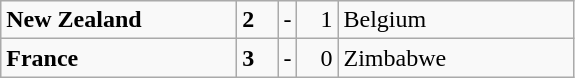<table class="wikitable">
<tr>
<td width=150> <strong>New Zealand</strong></td>
<td width=20 align="left"><strong>2</strong></td>
<td>-</td>
<td width=20 align="right">1</td>
<td width=150> Belgium</td>
</tr>
<tr>
<td> <strong>France</strong></td>
<td align="left"><strong>3</strong></td>
<td>-</td>
<td align="right">0</td>
<td> Zimbabwe</td>
</tr>
</table>
